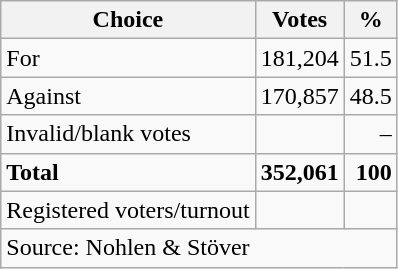<table class=wikitable style=text-align:right>
<tr>
<th>Choice</th>
<th>Votes</th>
<th>%</th>
</tr>
<tr>
<td align=left>For</td>
<td>181,204</td>
<td>51.5</td>
</tr>
<tr>
<td align=left>Against</td>
<td>170,857</td>
<td>48.5</td>
</tr>
<tr>
<td align=left>Invalid/blank votes</td>
<td></td>
<td>–</td>
</tr>
<tr>
<td align=left><strong>Total</strong></td>
<td><strong>352,061</strong></td>
<td><strong>100</strong></td>
</tr>
<tr>
<td align=left>Registered voters/turnout</td>
<td></td>
<td></td>
</tr>
<tr>
<td align=left colspan=3>Source: Nohlen & Stöver</td>
</tr>
</table>
